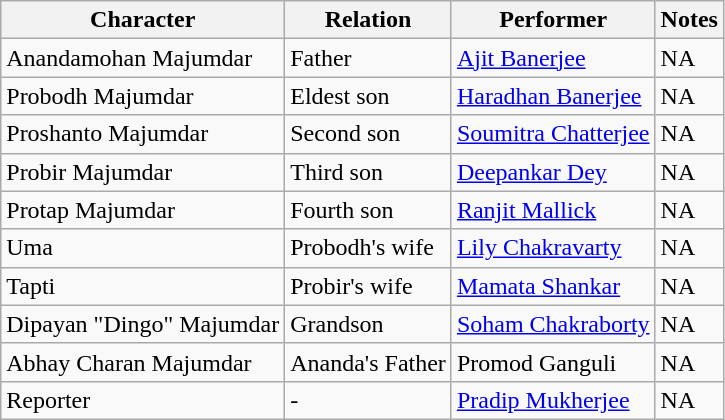<table class="wikitable sortable">
<tr>
<th>Character</th>
<th>Relation</th>
<th>Performer</th>
<th>Notes</th>
</tr>
<tr>
<td>Anandamohan Majumdar</td>
<td>Father</td>
<td><a href='#'>Ajit Banerjee</a></td>
<td>NA</td>
</tr>
<tr>
<td>Probodh Majumdar</td>
<td>Eldest son</td>
<td><a href='#'>Haradhan Banerjee</a></td>
<td>NA</td>
</tr>
<tr>
<td>Proshanto Majumdar</td>
<td>Second son</td>
<td><a href='#'>Soumitra Chatterjee</a></td>
<td>NA</td>
</tr>
<tr>
<td>Probir Majumdar</td>
<td>Third son</td>
<td><a href='#'>Deepankar Dey</a></td>
<td>NA</td>
</tr>
<tr>
<td>Protap Majumdar</td>
<td>Fourth son</td>
<td><a href='#'>Ranjit Mallick</a></td>
<td>NA</td>
</tr>
<tr>
<td>Uma</td>
<td>Probodh's wife</td>
<td><a href='#'>Lily Chakravarty</a></td>
<td>NA</td>
</tr>
<tr>
<td>Tapti</td>
<td>Probir's wife</td>
<td><a href='#'>Mamata Shankar</a></td>
<td>NA</td>
</tr>
<tr>
<td>Dipayan "Dingo" Majumdar</td>
<td>Grandson</td>
<td><a href='#'>Soham Chakraborty</a></td>
<td>NA</td>
</tr>
<tr>
<td>Abhay Charan Majumdar</td>
<td>Ananda's Father</td>
<td>Promod Ganguli</td>
<td>NA</td>
</tr>
<tr>
<td>Reporter</td>
<td>-</td>
<td><a href='#'>Pradip Mukherjee</a></td>
<td>NA</td>
</tr>
</table>
